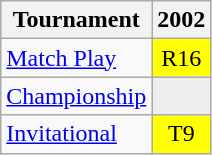<table class="wikitable" style="text-align:center;">
<tr>
<th>Tournament</th>
<th>2002</th>
</tr>
<tr>
<td align="left"><a href='#'>Match Play</a></td>
<td style="background:yellow;">R16</td>
</tr>
<tr>
<td align="left"><a href='#'>Championship</a></td>
<td style="background:#eeeeee;"></td>
</tr>
<tr>
<td align="left"><a href='#'>Invitational</a></td>
<td style="background:yellow;">T9</td>
</tr>
</table>
